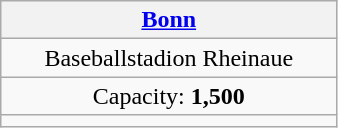<table class="wikitable" style="text-align:center" width=225>
<tr>
<th><strong> <a href='#'>Bonn</a></strong></th>
</tr>
<tr>
<td>Baseballstadion Rheinaue</td>
</tr>
<tr>
<td>Capacity: <strong>1,500</strong></td>
</tr>
<tr>
<td></td>
</tr>
</table>
